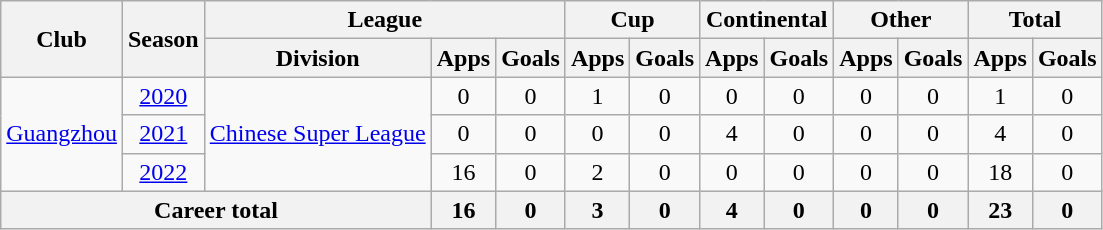<table class="wikitable" style="text-align: center;">
<tr>
<th rowspan=2>Club</th>
<th rowspan=2>Season</th>
<th colspan=3>League</th>
<th colspan=2>Cup</th>
<th colspan=2>Continental</th>
<th colspan=2>Other</th>
<th colspan=2>Total</th>
</tr>
<tr>
<th>Division</th>
<th>Apps</th>
<th>Goals</th>
<th>Apps</th>
<th>Goals</th>
<th>Apps</th>
<th>Goals</th>
<th>Apps</th>
<th>Goals</th>
<th>Apps</th>
<th>Goals</th>
</tr>
<tr>
<td rowspan=3><a href='#'>Guangzhou</a></td>
<td><a href='#'>2020</a></td>
<td rowspan=3><a href='#'>Chinese Super League</a></td>
<td>0</td>
<td>0</td>
<td>1</td>
<td>0</td>
<td>0</td>
<td>0</td>
<td>0</td>
<td>0</td>
<td>1</td>
<td>0</td>
</tr>
<tr>
<td><a href='#'>2021</a></td>
<td>0</td>
<td>0</td>
<td>0</td>
<td>0</td>
<td>4</td>
<td>0</td>
<td>0</td>
<td>0</td>
<td>4</td>
<td>0</td>
</tr>
<tr>
<td><a href='#'>2022</a></td>
<td>16</td>
<td>0</td>
<td>2</td>
<td>0</td>
<td>0</td>
<td>0</td>
<td>0</td>
<td>0</td>
<td>18</td>
<td>0</td>
</tr>
<tr>
<th colspan=3>Career total</th>
<th>16</th>
<th>0</th>
<th>3</th>
<th>0</th>
<th>4</th>
<th>0</th>
<th>0</th>
<th>0</th>
<th>23</th>
<th>0</th>
</tr>
</table>
